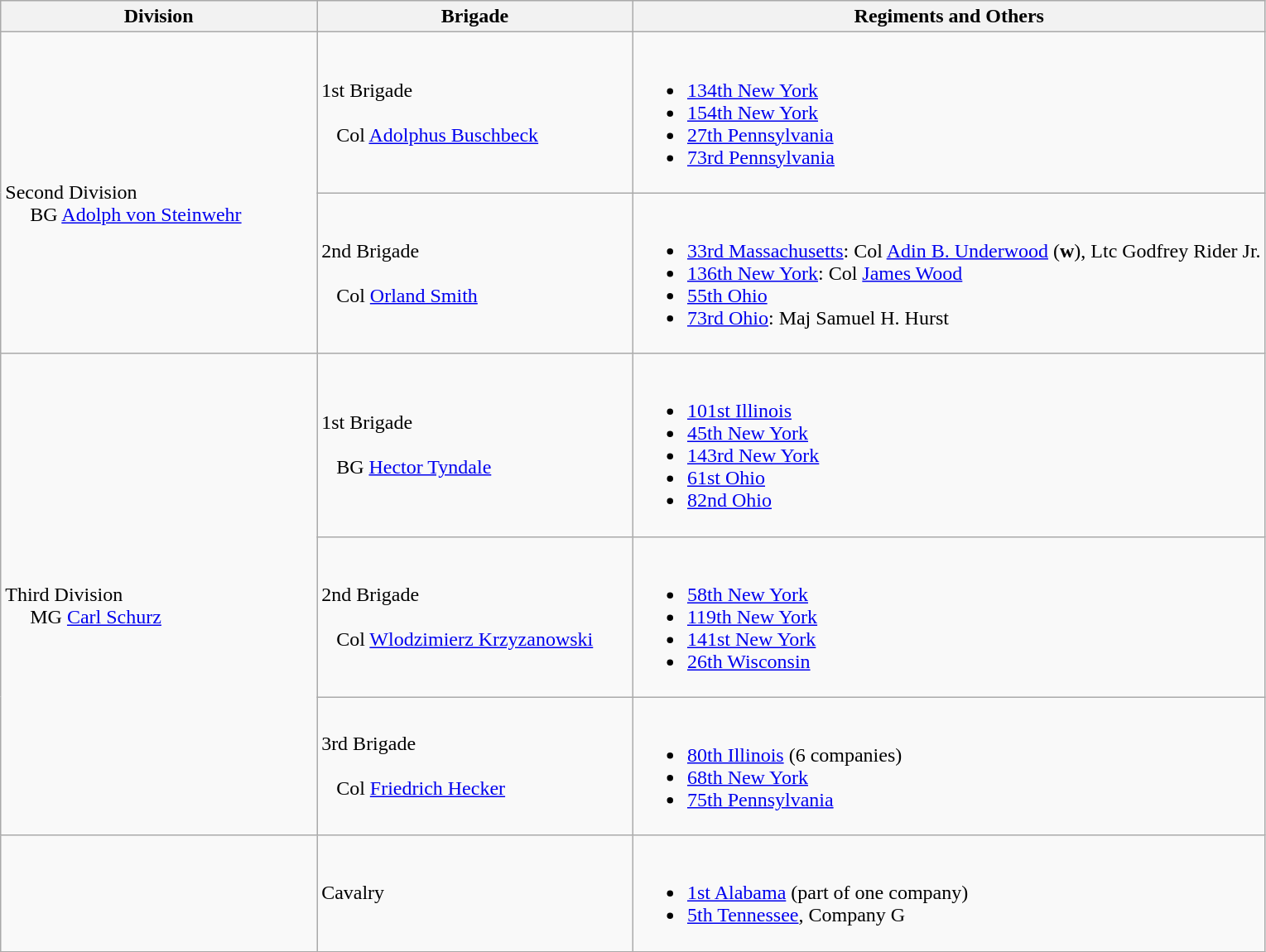<table class="wikitable">
<tr>
<th width=25%>Division</th>
<th width=25%>Brigade</th>
<th>Regiments and Others</th>
</tr>
<tr>
<td rowspan=2><br>Second Division
<br>    
BG <a href='#'>Adolph von Steinwehr</a></td>
<td>1st Brigade<br><br>  
Col <a href='#'>Adolphus Buschbeck</a></td>
<td><br><ul><li><a href='#'>134th New York</a></li><li><a href='#'>154th New York</a></li><li><a href='#'>27th Pennsylvania</a></li><li><a href='#'>73rd Pennsylvania</a></li></ul></td>
</tr>
<tr>
<td>2nd Brigade<br><br>  
Col <a href='#'>Orland Smith</a></td>
<td><br><ul><li><a href='#'>33rd Massachusetts</a>: Col <a href='#'>Adin B. Underwood</a> (<strong>w</strong>), Ltc Godfrey Rider Jr.</li><li><a href='#'>136th New York</a>: Col <a href='#'>James Wood</a></li><li><a href='#'>55th Ohio</a></li><li><a href='#'>73rd Ohio</a>: Maj Samuel H. Hurst</li></ul></td>
</tr>
<tr>
<td rowspan=3><br>Third Division
<br>    
MG <a href='#'>Carl Schurz</a></td>
<td>1st Brigade<br><br>  
BG <a href='#'>Hector Tyndale</a></td>
<td><br><ul><li><a href='#'>101st Illinois</a></li><li><a href='#'>45th New York</a></li><li><a href='#'>143rd New York</a></li><li><a href='#'>61st Ohio</a></li><li><a href='#'>82nd Ohio</a></li></ul></td>
</tr>
<tr>
<td>2nd Brigade<br><br>  
Col <a href='#'>Wlodzimierz Krzyzanowski</a></td>
<td><br><ul><li><a href='#'>58th New York</a></li><li><a href='#'>119th New York</a></li><li><a href='#'>141st New York</a></li><li><a href='#'>26th Wisconsin</a></li></ul></td>
</tr>
<tr>
<td>3rd Brigade<br><br>  
Col <a href='#'>Friedrich Hecker</a></td>
<td><br><ul><li><a href='#'>80th Illinois</a> (6 companies)</li><li><a href='#'>68th New York</a></li><li><a href='#'>75th Pennsylvania</a></li></ul></td>
</tr>
<tr>
<td></td>
<td>Cavalry</td>
<td><br><ul><li><a href='#'>1st Alabama</a> (part of one company)</li><li><a href='#'>5th Tennessee</a>, Company G</li></ul></td>
</tr>
</table>
